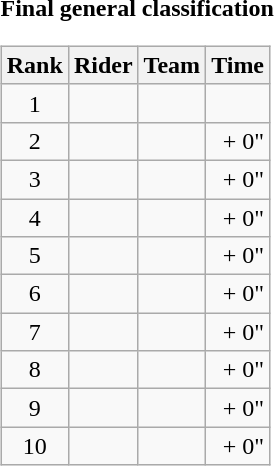<table>
<tr>
<td><strong>Final general classification</strong><br><table class="wikitable">
<tr>
<th scope="col">Rank</th>
<th scope="col">Rider</th>
<th scope="col">Team</th>
<th scope="col">Time</th>
</tr>
<tr>
<td style="text-align:center;">1</td>
<td></td>
<td></td>
<td style="text-align:right;"></td>
</tr>
<tr>
<td style="text-align:center;">2</td>
<td></td>
<td></td>
<td style="text-align:right;">+ 0"</td>
</tr>
<tr>
<td style="text-align:center;">3</td>
<td></td>
<td></td>
<td style="text-align:right;">+ 0"</td>
</tr>
<tr>
<td style="text-align:center;">4</td>
<td></td>
<td></td>
<td style="text-align:right;">+ 0"</td>
</tr>
<tr>
<td style="text-align:center;">5</td>
<td></td>
<td></td>
<td style="text-align:right;">+ 0"</td>
</tr>
<tr>
<td style="text-align:center;">6</td>
<td></td>
<td></td>
<td style="text-align:right;">+ 0"</td>
</tr>
<tr>
<td style="text-align:center;">7</td>
<td></td>
<td></td>
<td style="text-align:right;">+ 0"</td>
</tr>
<tr>
<td style="text-align:center;">8</td>
<td></td>
<td></td>
<td style="text-align:right;">+ 0"</td>
</tr>
<tr>
<td style="text-align:center;">9</td>
<td></td>
<td></td>
<td style="text-align:right;">+ 0"</td>
</tr>
<tr>
<td style="text-align:center;">10</td>
<td></td>
<td></td>
<td style="text-align:right;">+ 0"</td>
</tr>
</table>
</td>
</tr>
</table>
